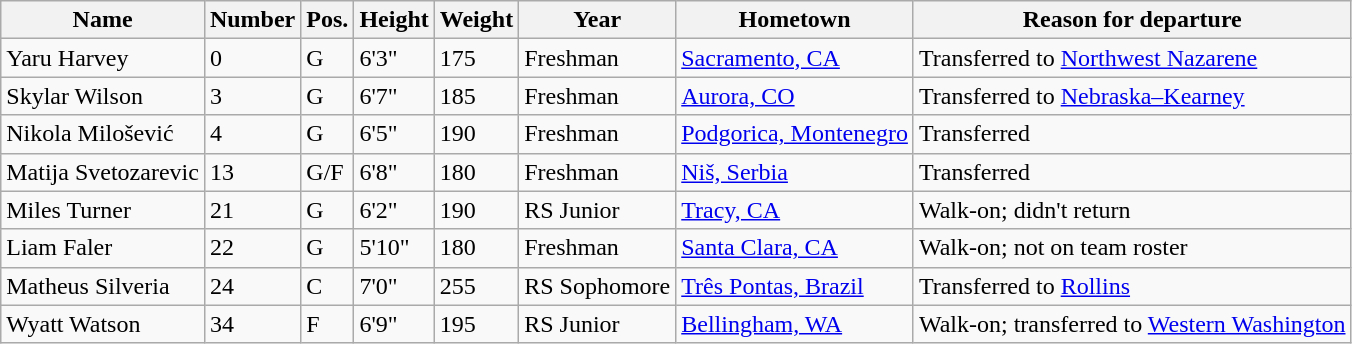<table class="wikitable sortable" border="1">
<tr>
<th>Name</th>
<th>Number</th>
<th>Pos.</th>
<th>Height</th>
<th>Weight</th>
<th>Year</th>
<th>Hometown</th>
<th class="unsortable">Reason for departure</th>
</tr>
<tr>
<td>Yaru Harvey</td>
<td>0</td>
<td>G</td>
<td>6'3"</td>
<td>175</td>
<td>Freshman</td>
<td><a href='#'>Sacramento, CA</a></td>
<td>Transferred to <a href='#'>Northwest Nazarene</a></td>
</tr>
<tr>
<td>Skylar Wilson</td>
<td>3</td>
<td>G</td>
<td>6'7"</td>
<td>185</td>
<td>Freshman</td>
<td><a href='#'>Aurora, CO</a></td>
<td>Transferred to <a href='#'>Nebraska–Kearney</a></td>
</tr>
<tr>
<td>Nikola Milošević</td>
<td>4</td>
<td>G</td>
<td>6'5"</td>
<td>190</td>
<td>Freshman</td>
<td><a href='#'>Podgorica, Montenegro</a></td>
<td>Transferred</td>
</tr>
<tr>
<td>Matija Svetozarevic</td>
<td>13</td>
<td>G/F</td>
<td>6'8"</td>
<td>180</td>
<td>Freshman</td>
<td><a href='#'>Niš, Serbia</a></td>
<td>Transferred</td>
</tr>
<tr>
<td>Miles Turner</td>
<td>21</td>
<td>G</td>
<td>6'2"</td>
<td>190</td>
<td>RS Junior</td>
<td><a href='#'>Tracy, CA</a></td>
<td>Walk-on; didn't return</td>
</tr>
<tr>
<td>Liam Faler</td>
<td>22</td>
<td>G</td>
<td>5'10"</td>
<td>180</td>
<td>Freshman</td>
<td><a href='#'>Santa Clara, CA</a></td>
<td>Walk-on; not on team roster</td>
</tr>
<tr>
<td>Matheus Silveria</td>
<td>24</td>
<td>C</td>
<td>7'0"</td>
<td>255</td>
<td>RS Sophomore</td>
<td><a href='#'>Três Pontas, Brazil</a></td>
<td>Transferred to <a href='#'>Rollins</a></td>
</tr>
<tr>
<td>Wyatt Watson</td>
<td>34</td>
<td>F</td>
<td>6'9"</td>
<td>195</td>
<td>RS Junior</td>
<td><a href='#'>Bellingham, WA</a></td>
<td>Walk-on; transferred to <a href='#'>Western Washington</a></td>
</tr>
</table>
